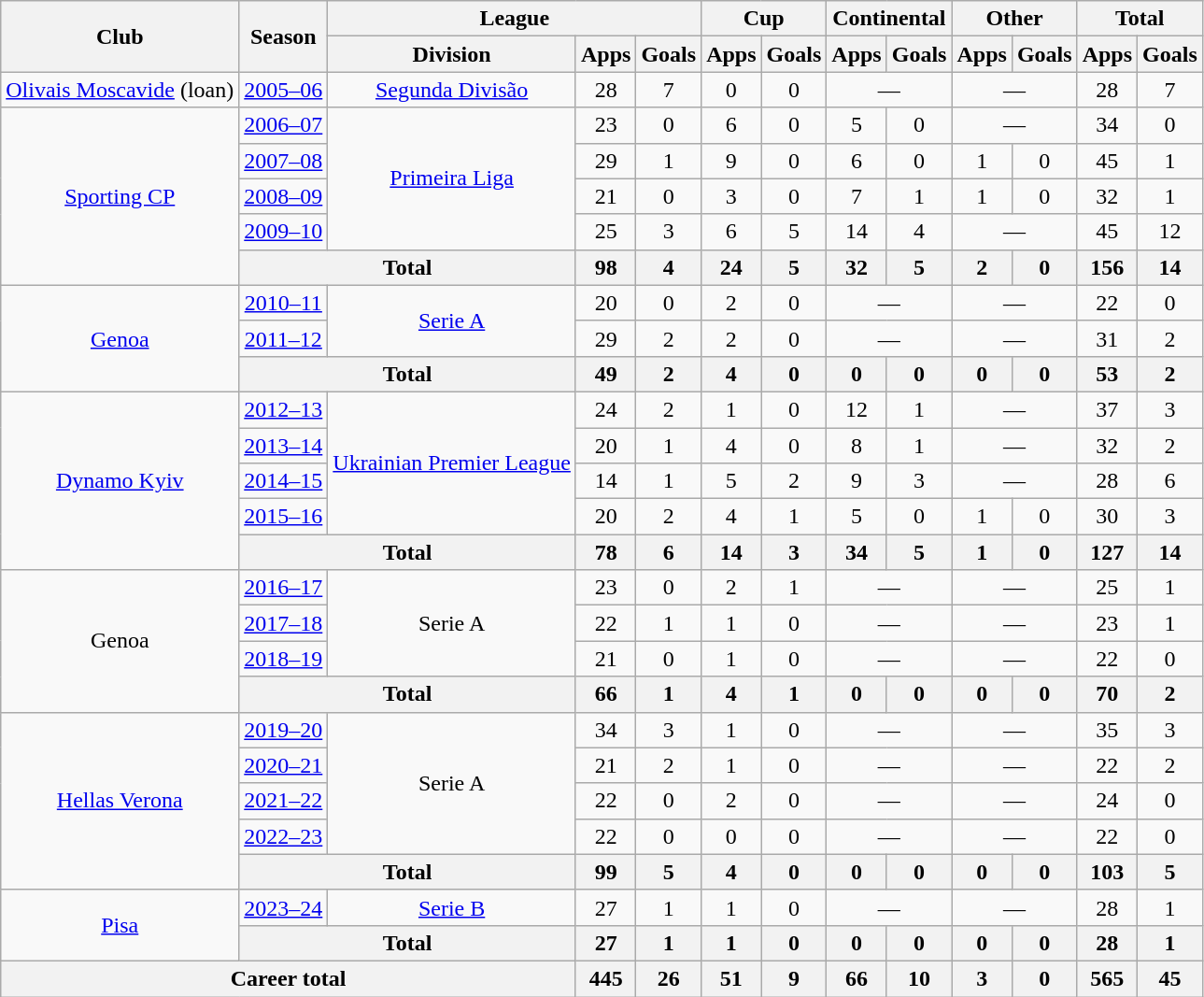<table class="wikitable" style="text-align: center">
<tr>
<th rowspan="2">Club</th>
<th rowspan="2">Season</th>
<th colspan="3">League</th>
<th colspan="2">Cup</th>
<th colspan="2">Continental</th>
<th colspan="2">Other</th>
<th colspan="2">Total</th>
</tr>
<tr>
<th>Division</th>
<th>Apps</th>
<th>Goals</th>
<th>Apps</th>
<th>Goals</th>
<th>Apps</th>
<th>Goals</th>
<th>Apps</th>
<th>Goals</th>
<th>Apps</th>
<th>Goals</th>
</tr>
<tr>
<td><a href='#'>Olivais Moscavide</a> (loan)</td>
<td><a href='#'>2005–06</a></td>
<td><a href='#'>Segunda Divisão</a></td>
<td>28</td>
<td>7</td>
<td>0</td>
<td>0</td>
<td colspan="2">—</td>
<td colspan="2">—</td>
<td>28</td>
<td>7</td>
</tr>
<tr>
<td rowspan="5"><a href='#'>Sporting CP</a></td>
<td><a href='#'>2006–07</a></td>
<td rowspan="4"><a href='#'>Primeira Liga</a></td>
<td>23</td>
<td>0</td>
<td>6</td>
<td>0</td>
<td>5</td>
<td>0</td>
<td colspan="2">—</td>
<td>34</td>
<td>0</td>
</tr>
<tr>
<td><a href='#'>2007–08</a></td>
<td>29</td>
<td>1</td>
<td>9</td>
<td>0</td>
<td>6</td>
<td>0</td>
<td>1</td>
<td>0</td>
<td>45</td>
<td>1</td>
</tr>
<tr>
<td><a href='#'>2008–09</a></td>
<td>21</td>
<td>0</td>
<td>3</td>
<td>0</td>
<td>7</td>
<td>1</td>
<td>1</td>
<td>0</td>
<td>32</td>
<td>1</td>
</tr>
<tr>
<td><a href='#'>2009–10</a></td>
<td>25</td>
<td>3</td>
<td>6</td>
<td>5</td>
<td>14</td>
<td>4</td>
<td colspan="2">—</td>
<td>45</td>
<td>12</td>
</tr>
<tr>
<th colspan="2">Total</th>
<th>98</th>
<th>4</th>
<th>24</th>
<th>5</th>
<th>32</th>
<th>5</th>
<th>2</th>
<th>0</th>
<th>156</th>
<th>14</th>
</tr>
<tr>
<td rowspan="3"><a href='#'>Genoa</a></td>
<td><a href='#'>2010–11</a></td>
<td rowspan="2"><a href='#'>Serie A</a></td>
<td>20</td>
<td>0</td>
<td>2</td>
<td>0</td>
<td colspan="2">—</td>
<td colspan="2">—</td>
<td>22</td>
<td>0</td>
</tr>
<tr>
<td><a href='#'>2011–12</a></td>
<td>29</td>
<td>2</td>
<td>2</td>
<td>0</td>
<td colspan="2">—</td>
<td colspan="2">—</td>
<td>31</td>
<td>2</td>
</tr>
<tr>
<th colspan="2">Total</th>
<th>49</th>
<th>2</th>
<th>4</th>
<th>0</th>
<th>0</th>
<th>0</th>
<th>0</th>
<th>0</th>
<th>53</th>
<th>2</th>
</tr>
<tr>
<td rowspan="5"><a href='#'>Dynamo Kyiv</a></td>
<td><a href='#'>2012–13</a></td>
<td rowspan="4"><a href='#'>Ukrainian Premier League</a></td>
<td>24</td>
<td>2</td>
<td>1</td>
<td>0</td>
<td>12</td>
<td>1</td>
<td colspan="2">—</td>
<td>37</td>
<td>3</td>
</tr>
<tr>
<td><a href='#'>2013–14</a></td>
<td>20</td>
<td>1</td>
<td>4</td>
<td>0</td>
<td>8</td>
<td>1</td>
<td colspan="2">—</td>
<td>32</td>
<td>2</td>
</tr>
<tr>
<td><a href='#'>2014–15</a></td>
<td>14</td>
<td>1</td>
<td>5</td>
<td>2</td>
<td>9</td>
<td>3</td>
<td colspan="2">—</td>
<td>28</td>
<td>6</td>
</tr>
<tr>
<td><a href='#'>2015–16</a></td>
<td>20</td>
<td>2</td>
<td>4</td>
<td>1</td>
<td>5</td>
<td>0</td>
<td>1</td>
<td>0</td>
<td>30</td>
<td>3</td>
</tr>
<tr>
<th colspan="2">Total</th>
<th>78</th>
<th>6</th>
<th>14</th>
<th>3</th>
<th>34</th>
<th>5</th>
<th>1</th>
<th>0</th>
<th>127</th>
<th>14</th>
</tr>
<tr>
<td rowspan="4">Genoa</td>
<td><a href='#'>2016–17</a></td>
<td rowspan="3">Serie A</td>
<td>23</td>
<td>0</td>
<td>2</td>
<td>1</td>
<td colspan="2">—</td>
<td colspan="2">—</td>
<td>25</td>
<td>1</td>
</tr>
<tr>
<td><a href='#'>2017–18</a></td>
<td>22</td>
<td>1</td>
<td>1</td>
<td>0</td>
<td colspan="2">—</td>
<td colspan="2">—</td>
<td>23</td>
<td>1</td>
</tr>
<tr>
<td><a href='#'>2018–19</a></td>
<td>21</td>
<td>0</td>
<td>1</td>
<td>0</td>
<td colspan="2">—</td>
<td colspan="2">—</td>
<td>22</td>
<td>0</td>
</tr>
<tr>
<th colspan="2">Total</th>
<th>66</th>
<th>1</th>
<th>4</th>
<th>1</th>
<th>0</th>
<th>0</th>
<th>0</th>
<th>0</th>
<th>70</th>
<th>2</th>
</tr>
<tr>
<td rowspan="5"><a href='#'>Hellas Verona</a></td>
<td><a href='#'>2019–20</a></td>
<td rowspan="4">Serie A</td>
<td>34</td>
<td>3</td>
<td>1</td>
<td>0</td>
<td colspan="2">—</td>
<td colspan="2">—</td>
<td>35</td>
<td>3</td>
</tr>
<tr>
<td><a href='#'>2020–21</a></td>
<td>21</td>
<td>2</td>
<td>1</td>
<td>0</td>
<td colspan="2">—</td>
<td colspan="2">—</td>
<td>22</td>
<td>2</td>
</tr>
<tr>
<td><a href='#'>2021–22</a></td>
<td>22</td>
<td>0</td>
<td>2</td>
<td>0</td>
<td colspan="2">—</td>
<td colspan="2">—</td>
<td>24</td>
<td>0</td>
</tr>
<tr>
<td><a href='#'>2022–23</a></td>
<td>22</td>
<td>0</td>
<td>0</td>
<td>0</td>
<td colspan="2">—</td>
<td colspan="2">—</td>
<td>22</td>
<td>0</td>
</tr>
<tr>
<th colspan="2">Total</th>
<th>99</th>
<th>5</th>
<th>4</th>
<th>0</th>
<th>0</th>
<th>0</th>
<th>0</th>
<th>0</th>
<th>103</th>
<th>5</th>
</tr>
<tr>
<td rowspan="2"><a href='#'>Pisa</a></td>
<td><a href='#'>2023–24</a></td>
<td><a href='#'>Serie B</a></td>
<td>27</td>
<td>1</td>
<td>1</td>
<td>0</td>
<td colspan="2">—</td>
<td colspan="2">—</td>
<td>28</td>
<td>1</td>
</tr>
<tr>
<th colspan="2">Total</th>
<th>27</th>
<th>1</th>
<th>1</th>
<th>0</th>
<th>0</th>
<th>0</th>
<th>0</th>
<th>0</th>
<th>28</th>
<th>1</th>
</tr>
<tr>
<th colspan="3">Career total</th>
<th>445</th>
<th>26</th>
<th>51</th>
<th>9</th>
<th>66</th>
<th>10</th>
<th>3</th>
<th>0</th>
<th>565</th>
<th>45</th>
</tr>
</table>
